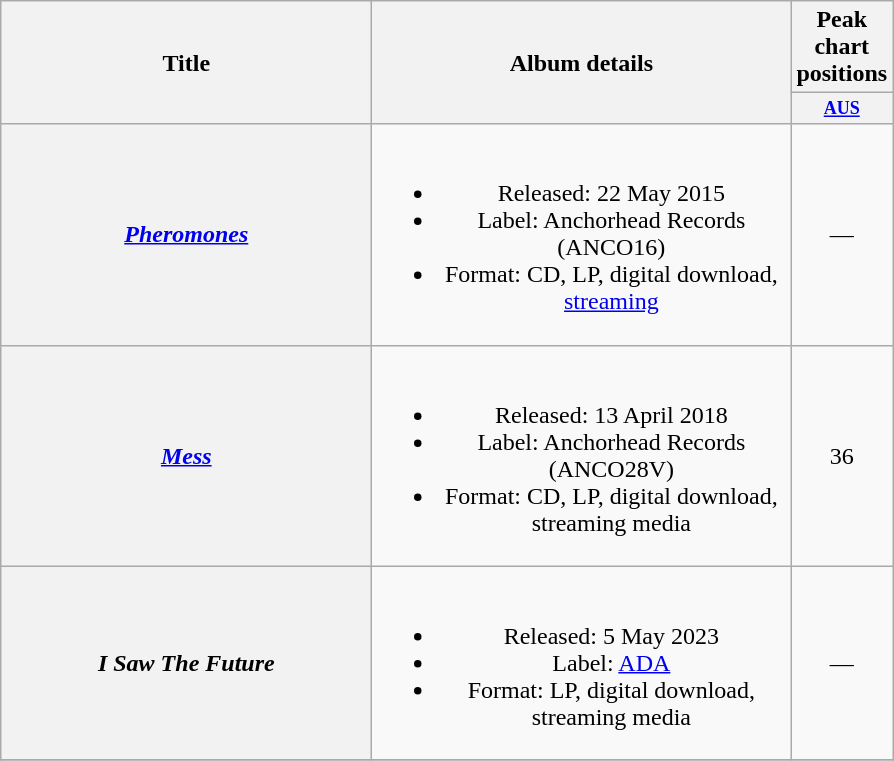<table class="wikitable plainrowheaders" style="text-align:center;">
<tr>
<th scope="col" rowspan="2" style="width:15em;">Title</th>
<th scope="col" rowspan="2" style="width:17em;">Album details</th>
<th scope="col" colspan="1">Peak chart positions</th>
</tr>
<tr>
<th style="width:3em;font-size:75%"><a href='#'>AUS</a><br></th>
</tr>
<tr>
<th scope="row"><a href='#'><em>Pheromones</em></a></th>
<td><br><ul><li>Released: 22 May 2015</li><li>Label: Anchorhead Records (ANCO16)</li><li>Format: CD, LP, digital download, <a href='#'>streaming</a></li></ul></td>
<td align="center">—</td>
</tr>
<tr>
<th scope="row"><a href='#'><em>Mess</em></a></th>
<td><br><ul><li>Released: 13 April 2018</li><li>Label: Anchorhead Records (ANCO28V)</li><li>Format: CD, LP, digital download, streaming media</li></ul></td>
<td>36</td>
</tr>
<tr>
<th scope="row"><em>I Saw The Future</em></th>
<td><br><ul><li>Released: 5 May 2023</li><li>Label: <a href='#'>ADA</a></li><li>Format: LP, digital download, streaming media</li></ul></td>
<td align="center">—</td>
</tr>
<tr>
</tr>
</table>
